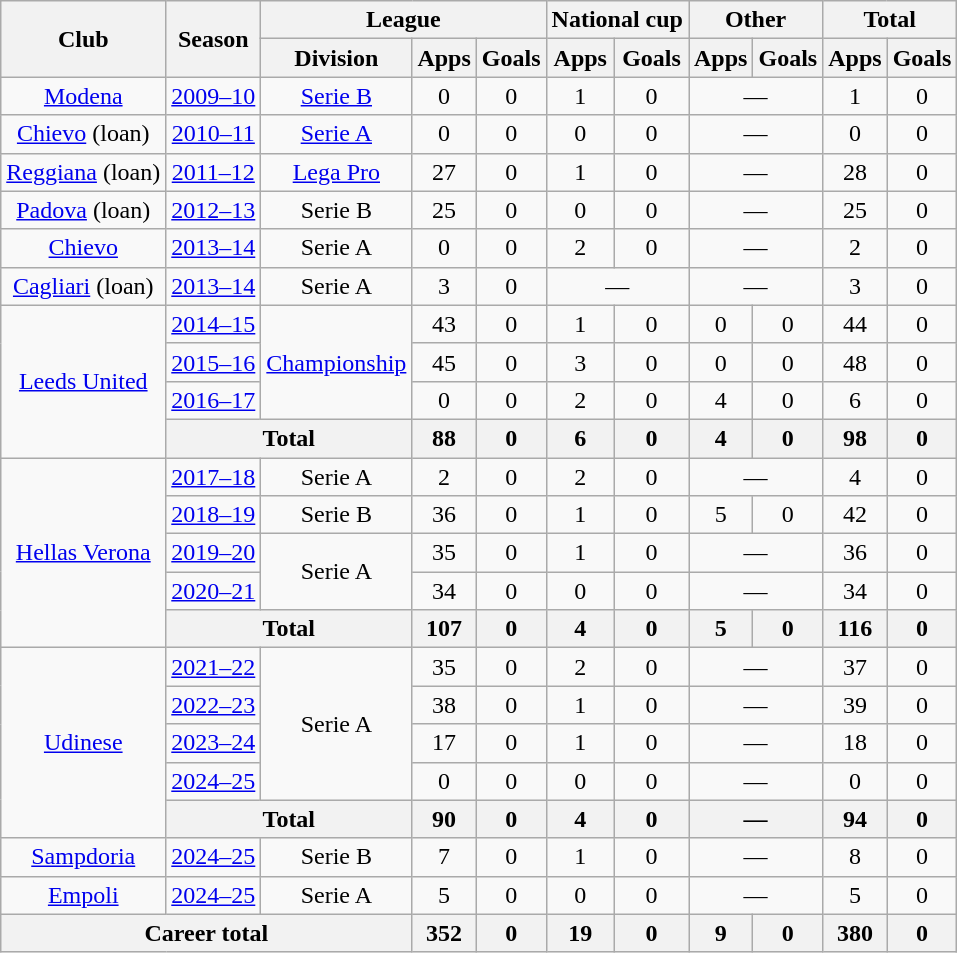<table class="wikitable" style="text-align:center">
<tr>
<th rowspan="2">Club</th>
<th rowspan="2">Season</th>
<th colspan="3">League</th>
<th colspan="2">National cup</th>
<th colspan="2">Other</th>
<th colspan="2">Total</th>
</tr>
<tr>
<th>Division</th>
<th>Apps</th>
<th>Goals</th>
<th>Apps</th>
<th>Goals</th>
<th>Apps</th>
<th>Goals</th>
<th>Apps</th>
<th>Goals</th>
</tr>
<tr>
<td><a href='#'>Modena</a></td>
<td><a href='#'>2009–10</a></td>
<td><a href='#'>Serie B</a></td>
<td>0</td>
<td>0</td>
<td>1</td>
<td>0</td>
<td colspan="2">—</td>
<td>1</td>
<td>0</td>
</tr>
<tr>
<td><a href='#'>Chievo</a> (loan)</td>
<td><a href='#'>2010–11</a></td>
<td><a href='#'>Serie A</a></td>
<td>0</td>
<td>0</td>
<td>0</td>
<td>0</td>
<td colspan="2">—</td>
<td>0</td>
<td>0</td>
</tr>
<tr>
<td><a href='#'>Reggiana</a> (loan)</td>
<td><a href='#'>2011–12</a></td>
<td><a href='#'>Lega Pro</a></td>
<td>27</td>
<td>0</td>
<td>1</td>
<td>0</td>
<td colspan="2">—</td>
<td>28</td>
<td>0</td>
</tr>
<tr>
<td><a href='#'>Padova</a> (loan)</td>
<td><a href='#'>2012–13</a></td>
<td>Serie B</td>
<td>25</td>
<td>0</td>
<td>0</td>
<td>0</td>
<td colspan="2">—</td>
<td>25</td>
<td>0</td>
</tr>
<tr>
<td><a href='#'>Chievo</a></td>
<td><a href='#'>2013–14</a></td>
<td>Serie A</td>
<td>0</td>
<td>0</td>
<td>2</td>
<td>0</td>
<td colspan="2">—</td>
<td>2</td>
<td>0</td>
</tr>
<tr>
<td><a href='#'>Cagliari</a> (loan)</td>
<td><a href='#'>2013–14</a></td>
<td>Serie A</td>
<td>3</td>
<td>0</td>
<td colspan="2">—</td>
<td colspan="2">—</td>
<td>3</td>
<td>0</td>
</tr>
<tr>
<td rowspan="4"><a href='#'>Leeds United</a></td>
<td><a href='#'>2014–15</a></td>
<td rowspan="3"><a href='#'>Championship</a></td>
<td>43</td>
<td>0</td>
<td>1</td>
<td>0</td>
<td>0</td>
<td>0</td>
<td>44</td>
<td>0</td>
</tr>
<tr>
<td><a href='#'>2015–16</a></td>
<td>45</td>
<td>0</td>
<td>3</td>
<td>0</td>
<td>0</td>
<td>0</td>
<td>48</td>
<td>0</td>
</tr>
<tr>
<td><a href='#'>2016–17</a></td>
<td>0</td>
<td>0</td>
<td>2</td>
<td>0</td>
<td>4</td>
<td>0</td>
<td>6</td>
<td>0</td>
</tr>
<tr>
<th colspan="2">Total</th>
<th>88</th>
<th>0</th>
<th>6</th>
<th>0</th>
<th>4</th>
<th>0</th>
<th>98</th>
<th>0</th>
</tr>
<tr>
<td rowspan="5"><a href='#'>Hellas Verona</a></td>
<td><a href='#'>2017–18</a></td>
<td>Serie A</td>
<td>2</td>
<td>0</td>
<td>2</td>
<td>0</td>
<td colspan="2">—</td>
<td>4</td>
<td>0</td>
</tr>
<tr>
<td><a href='#'>2018–19</a></td>
<td>Serie B</td>
<td>36</td>
<td>0</td>
<td>1</td>
<td>0</td>
<td>5</td>
<td>0</td>
<td>42</td>
<td>0</td>
</tr>
<tr>
<td><a href='#'>2019–20</a></td>
<td rowspan="2">Serie A</td>
<td>35</td>
<td>0</td>
<td>1</td>
<td>0</td>
<td colspan="2">—</td>
<td>36</td>
<td>0</td>
</tr>
<tr>
<td><a href='#'>2020–21</a></td>
<td>34</td>
<td>0</td>
<td>0</td>
<td>0</td>
<td colspan="2">—</td>
<td>34</td>
<td>0</td>
</tr>
<tr>
<th colspan="2">Total</th>
<th>107</th>
<th>0</th>
<th>4</th>
<th>0</th>
<th>5</th>
<th>0</th>
<th>116</th>
<th>0</th>
</tr>
<tr>
<td rowspan="5"><a href='#'>Udinese</a></td>
<td><a href='#'>2021–22</a></td>
<td rowspan="4">Serie A</td>
<td>35</td>
<td>0</td>
<td>2</td>
<td>0</td>
<td colspan="2">—</td>
<td>37</td>
<td>0</td>
</tr>
<tr>
<td><a href='#'>2022–23</a></td>
<td>38</td>
<td>0</td>
<td>1</td>
<td>0</td>
<td colspan="2">—</td>
<td>39</td>
<td>0</td>
</tr>
<tr>
<td><a href='#'>2023–24</a></td>
<td>17</td>
<td>0</td>
<td>1</td>
<td>0</td>
<td colspan="2">—</td>
<td>18</td>
<td>0</td>
</tr>
<tr>
<td><a href='#'>2024–25</a></td>
<td>0</td>
<td>0</td>
<td>0</td>
<td>0</td>
<td colspan="2">—</td>
<td>0</td>
<td>0</td>
</tr>
<tr>
<th colspan="2">Total</th>
<th>90</th>
<th>0</th>
<th>4</th>
<th>0</th>
<th colspan="2">—</th>
<th>94</th>
<th>0</th>
</tr>
<tr>
<td><a href='#'>Sampdoria</a></td>
<td><a href='#'>2024–25</a></td>
<td>Serie B</td>
<td>7</td>
<td>0</td>
<td>1</td>
<td>0</td>
<td colspan="2">—</td>
<td>8</td>
<td>0</td>
</tr>
<tr>
<td><a href='#'>Empoli</a></td>
<td><a href='#'>2024–25</a></td>
<td>Serie A</td>
<td>5</td>
<td>0</td>
<td>0</td>
<td>0</td>
<td colspan="2">—</td>
<td>5</td>
<td>0</td>
</tr>
<tr>
<th colspan="3">Career total</th>
<th>352</th>
<th>0</th>
<th>19</th>
<th>0</th>
<th>9</th>
<th>0</th>
<th>380</th>
<th>0</th>
</tr>
</table>
